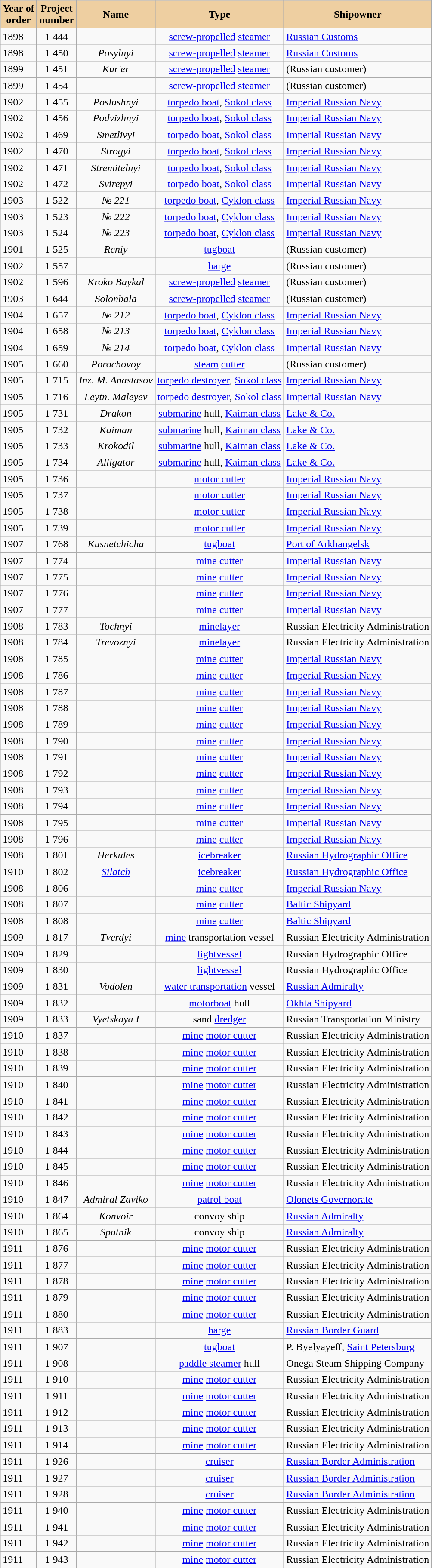<table class="wikitable">
<tr>
<th align="center" style="background:#EECFA1">Year of<br>order</th>
<th style="background:#EECFA1">Project<br>number</th>
<th style="background:#EECFA1">Name</th>
<th style="background:#EECFA1">Type</th>
<th style="background:#EECFA1">Shipowner</th>
</tr>
<tr>
<td align="left">1898</td>
<td align="center">1 444</td>
<td align="center"></td>
<td align="center"><a href='#'>screw-propelled</a> <a href='#'>steamer</a></td>
<td align="left"> <a href='#'>Russian Customs</a></td>
</tr>
<tr>
<td align="left">1898</td>
<td align="center">1 450</td>
<td align="center"><em>Posylnyi</em></td>
<td align="center"><a href='#'>screw-propelled</a> <a href='#'>steamer</a></td>
<td align="left"> <a href='#'>Russian Customs</a></td>
</tr>
<tr>
<td align="left">1899</td>
<td align="center">1 451</td>
<td align="center"><em>Kur'er</em></td>
<td align="center"><a href='#'>screw-propelled</a> <a href='#'>steamer</a></td>
<td align="left"> (Russian customer)</td>
</tr>
<tr>
<td align="left">1899</td>
<td align="center">1 454</td>
<td align="center"></td>
<td align="center"><a href='#'>screw-propelled</a> <a href='#'>steamer</a></td>
<td align="left"> (Russian customer)</td>
</tr>
<tr>
<td align="left">1902</td>
<td align="center">1 455</td>
<td align="center"><em>Poslushnyi</em></td>
<td align="center"><a href='#'>torpedo boat</a>, <a href='#'>Sokol class</a></td>
<td align="left"> <a href='#'>Imperial Russian Navy</a></td>
</tr>
<tr>
<td align="left">1902</td>
<td align="center">1 456</td>
<td align="center"><em>Podvizhnyi</em></td>
<td align="center"><a href='#'>torpedo boat</a>, <a href='#'>Sokol class</a></td>
<td align="left"> <a href='#'>Imperial Russian Navy</a></td>
</tr>
<tr>
<td align="left">1902</td>
<td align="center">1 469</td>
<td align="center"><em>Smetlivyi</em></td>
<td align="center"><a href='#'>torpedo boat</a>, <a href='#'>Sokol class</a></td>
<td align="left"> <a href='#'>Imperial Russian Navy</a></td>
</tr>
<tr>
<td align="left">1902</td>
<td align="center">1 470</td>
<td align="center"><em>Strogyi</em></td>
<td align="center"><a href='#'>torpedo boat</a>, <a href='#'>Sokol class</a></td>
<td align="left"> <a href='#'>Imperial Russian Navy</a></td>
</tr>
<tr>
<td align="left">1902</td>
<td align="center">1 471</td>
<td align="center"><em>Stremitelnyi</em></td>
<td align="center"><a href='#'>torpedo boat</a>, <a href='#'>Sokol class</a></td>
<td align="left"> <a href='#'>Imperial Russian Navy</a></td>
</tr>
<tr>
<td align="left">1902</td>
<td align="center">1 472</td>
<td align="center"><em>Svirepyi</em></td>
<td align="center"><a href='#'>torpedo boat</a>, <a href='#'>Sokol class</a></td>
<td align="left"> <a href='#'>Imperial Russian Navy</a></td>
</tr>
<tr>
<td align="left">1903</td>
<td align="center">1 522</td>
<td align="center"><em>№ 221</em></td>
<td align="center"><a href='#'>torpedo boat</a>, <a href='#'>Cyklon class</a></td>
<td align="left"> <a href='#'>Imperial Russian Navy</a></td>
</tr>
<tr>
<td align="left">1903</td>
<td align="center">1 523</td>
<td align="center"><em>№ 222</em></td>
<td align="center"><a href='#'>torpedo boat</a>, <a href='#'>Cyklon class</a></td>
<td align="left"> <a href='#'>Imperial Russian Navy</a></td>
</tr>
<tr>
<td align="left">1903</td>
<td align="center">1 524</td>
<td align="center"><em>№ 223</em></td>
<td align="center"><a href='#'>torpedo boat</a>, <a href='#'>Cyklon class</a></td>
<td align="left"> <a href='#'>Imperial Russian Navy</a></td>
</tr>
<tr>
<td align="left">1901</td>
<td align="center">1 525</td>
<td align="center"><em>Reniy</em></td>
<td align="center"><a href='#'>tugboat</a></td>
<td align="left"> (Russian customer)</td>
</tr>
<tr>
<td align="left">1902</td>
<td align="center">1 557</td>
<td align="center"></td>
<td align="center"><a href='#'>barge</a></td>
<td align="left"> (Russian customer)</td>
</tr>
<tr>
<td align="left">1902</td>
<td align="center">1 596</td>
<td align="center"><em>Kroko Baykal</em></td>
<td align="center"><a href='#'>screw-propelled</a> <a href='#'>steamer</a></td>
<td align="left"> (Russian customer)</td>
</tr>
<tr>
<td align="left">1903</td>
<td align="center">1 644</td>
<td align="center"><em>Solonbala</em></td>
<td align="center"><a href='#'>screw-propelled</a> <a href='#'>steamer</a></td>
<td align="left"> (Russian customer)</td>
</tr>
<tr>
<td align="left">1904</td>
<td align="center">1 657</td>
<td align="center"><em>№ 212</em></td>
<td align="center"><a href='#'>torpedo boat</a>, <a href='#'>Cyklon class</a></td>
<td align="left"> <a href='#'>Imperial Russian Navy</a></td>
</tr>
<tr>
<td align="left">1904</td>
<td align="center">1 658</td>
<td align="center"><em>№ 213</em></td>
<td align="center"><a href='#'>torpedo boat</a>, <a href='#'>Cyklon class</a></td>
<td align="left"> <a href='#'>Imperial Russian Navy</a></td>
</tr>
<tr>
<td align="left">1904</td>
<td align="center">1 659</td>
<td align="center"><em>№ 214</em></td>
<td align="center"><a href='#'>torpedo boat</a>, <a href='#'>Cyklon class</a></td>
<td align="left"> <a href='#'>Imperial Russian Navy</a></td>
</tr>
<tr>
<td align="left">1905</td>
<td align="center">1 660</td>
<td align="center"><em>Porochovoy</em></td>
<td align="center"><a href='#'>steam</a> <a href='#'>cutter</a></td>
<td align="left"> (Russian customer)</td>
</tr>
<tr>
<td align="left">1905</td>
<td align="center">1 715</td>
<td align="center"><em>Inz. M. Anastasov</em></td>
<td align="center"><a href='#'>torpedo destroyer</a>, <a href='#'>Sokol class</a></td>
<td align="left"> <a href='#'>Imperial Russian Navy</a></td>
</tr>
<tr>
<td align="left">1905</td>
<td align="center">1 716</td>
<td align="center"><em>Leytn. Maleyev</em></td>
<td align="center"><a href='#'>torpedo destroyer</a>, <a href='#'>Sokol class</a></td>
<td align="left"> <a href='#'>Imperial Russian Navy</a></td>
</tr>
<tr>
<td align="left">1905</td>
<td align="center">1 731</td>
<td align="center"><em>Drakon</em></td>
<td align="center"><a href='#'>submarine</a> hull, <a href='#'>Kaiman class</a></td>
<td align="left"> <a href='#'>Lake & Co.</a></td>
</tr>
<tr>
<td align="left">1905</td>
<td align="center">1 732</td>
<td align="center"><em>Kaiman</em></td>
<td align="center"><a href='#'>submarine</a> hull, <a href='#'>Kaiman class</a></td>
<td align="left"> <a href='#'>Lake & Co.</a></td>
</tr>
<tr>
<td align="left">1905</td>
<td align="center">1 733</td>
<td align="center"><em>Krokodil</em></td>
<td align="center"><a href='#'>submarine</a> hull, <a href='#'>Kaiman class</a></td>
<td align="left"> <a href='#'>Lake & Co.</a></td>
</tr>
<tr>
<td align="left">1905</td>
<td align="center">1 734</td>
<td align="center"><em>Alligator</em></td>
<td align="center"><a href='#'>submarine</a> hull, <a href='#'>Kaiman class</a></td>
<td align="left"> <a href='#'>Lake & Co.</a></td>
</tr>
<tr>
<td align="left">1905</td>
<td align="center">1 736</td>
<td align="center"></td>
<td align="center"><a href='#'>motor cutter</a></td>
<td align="left"> <a href='#'>Imperial Russian Navy</a></td>
</tr>
<tr>
<td align="left">1905</td>
<td align="center">1 737</td>
<td align="center"></td>
<td align="center"><a href='#'>motor cutter</a></td>
<td align="left"> <a href='#'>Imperial Russian Navy</a></td>
</tr>
<tr>
<td align="left">1905</td>
<td align="center">1 738</td>
<td align="center"></td>
<td align="center"><a href='#'>motor cutter</a></td>
<td align="left"> <a href='#'>Imperial Russian Navy</a></td>
</tr>
<tr>
<td align="left">1905</td>
<td align="center">1 739</td>
<td align="center"></td>
<td align="center"><a href='#'>motor cutter</a></td>
<td align="left"> <a href='#'>Imperial Russian Navy</a></td>
</tr>
<tr>
<td align="left">1907</td>
<td align="center">1 768</td>
<td align="center"><em>Kusnetchicha</em></td>
<td align="center"><a href='#'>tugboat</a></td>
<td align="left"> <a href='#'>Port of Arkhangelsk</a></td>
</tr>
<tr>
<td align="left">1907</td>
<td align="center">1 774</td>
<td align="center"></td>
<td align="center"><a href='#'>mine</a> <a href='#'>cutter</a></td>
<td align="left"> <a href='#'>Imperial Russian Navy</a></td>
</tr>
<tr>
<td align="left">1907</td>
<td align="center">1 775</td>
<td align="center"></td>
<td align="center"><a href='#'>mine</a> <a href='#'>cutter</a></td>
<td align="left"> <a href='#'>Imperial Russian Navy</a></td>
</tr>
<tr>
<td align="left">1907</td>
<td align="center">1 776</td>
<td align="center"></td>
<td align="center"><a href='#'>mine</a> <a href='#'>cutter</a></td>
<td align="left"> <a href='#'>Imperial Russian Navy</a></td>
</tr>
<tr>
<td align="left">1907</td>
<td align="center">1 777</td>
<td align="center"></td>
<td align="center"><a href='#'>mine</a> <a href='#'>cutter</a></td>
<td align="left"> <a href='#'>Imperial Russian Navy</a></td>
</tr>
<tr>
<td align="left">1908</td>
<td align="center">1 783</td>
<td align="center"><em>Tochnyi</em></td>
<td align="center"><a href='#'>minelayer</a></td>
<td align="left"> Russian Electricity Administration</td>
</tr>
<tr>
<td align="left">1908</td>
<td align="center">1 784</td>
<td align="center"><em>Trevoznyi</em></td>
<td align="center"><a href='#'>minelayer</a></td>
<td align="left"> Russian Electricity Administration</td>
</tr>
<tr>
<td align="left">1908</td>
<td align="center">1 785</td>
<td align="center"></td>
<td align="center"><a href='#'>mine</a> <a href='#'>cutter</a></td>
<td align="left"> <a href='#'>Imperial Russian Navy</a></td>
</tr>
<tr>
<td align="left">1908</td>
<td align="center">1 786</td>
<td align="center"></td>
<td align="center"><a href='#'>mine</a> <a href='#'>cutter</a></td>
<td align="left"> <a href='#'>Imperial Russian Navy</a></td>
</tr>
<tr>
<td align="left">1908</td>
<td align="center">1 787</td>
<td align="center"></td>
<td align="center"><a href='#'>mine</a> <a href='#'>cutter</a></td>
<td align="left"> <a href='#'>Imperial Russian Navy</a></td>
</tr>
<tr>
<td align="left">1908</td>
<td align="center">1 788</td>
<td align="center"></td>
<td align="center"><a href='#'>mine</a> <a href='#'>cutter</a></td>
<td align="left"> <a href='#'>Imperial Russian Navy</a></td>
</tr>
<tr>
<td align="left">1908</td>
<td align="center">1 789</td>
<td align="center"></td>
<td align="center"><a href='#'>mine</a> <a href='#'>cutter</a></td>
<td align="left"> <a href='#'>Imperial Russian Navy</a></td>
</tr>
<tr>
<td align="left">1908</td>
<td align="center">1 790</td>
<td align="center"></td>
<td align="center"><a href='#'>mine</a> <a href='#'>cutter</a></td>
<td align="left"> <a href='#'>Imperial Russian Navy</a></td>
</tr>
<tr>
<td align="left">1908</td>
<td align="center">1 791</td>
<td align="center"></td>
<td align="center"><a href='#'>mine</a> <a href='#'>cutter</a></td>
<td align="left"> <a href='#'>Imperial Russian Navy</a></td>
</tr>
<tr>
<td align="left">1908</td>
<td align="center">1 792</td>
<td align="center"></td>
<td align="center"><a href='#'>mine</a> <a href='#'>cutter</a></td>
<td align="left"> <a href='#'>Imperial Russian Navy</a></td>
</tr>
<tr>
<td align="left">1908</td>
<td align="center">1 793</td>
<td align="center"></td>
<td align="center"><a href='#'>mine</a> <a href='#'>cutter</a></td>
<td align="left"> <a href='#'>Imperial Russian Navy</a></td>
</tr>
<tr>
<td align="left">1908</td>
<td align="center">1 794</td>
<td align="center"></td>
<td align="center"><a href='#'>mine</a> <a href='#'>cutter</a></td>
<td align="left"> <a href='#'>Imperial Russian Navy</a></td>
</tr>
<tr>
<td align="left">1908</td>
<td align="center">1 795</td>
<td align="center"></td>
<td align="center"><a href='#'>mine</a> <a href='#'>cutter</a></td>
<td align="left"> <a href='#'>Imperial Russian Navy</a></td>
</tr>
<tr>
<td align="left">1908</td>
<td align="center">1 796</td>
<td align="center"></td>
<td align="center"><a href='#'>mine</a> <a href='#'>cutter</a></td>
<td align="left"> <a href='#'>Imperial Russian Navy</a></td>
</tr>
<tr>
<td align="left">1908</td>
<td align="center">1 801</td>
<td align="center"><em>Herkules</em></td>
<td align="center"><a href='#'>icebreaker</a></td>
<td align="left"> <a href='#'>Russian Hydrographic Office</a></td>
</tr>
<tr>
<td align="left">1910</td>
<td align="center">1 802</td>
<td align="center"><em><a href='#'>Silatch</a></em></td>
<td align="center"><a href='#'>icebreaker</a></td>
<td align="left"> <a href='#'>Russian Hydrographic Office</a></td>
</tr>
<tr>
<td align="left">1908</td>
<td align="center">1 806</td>
<td align="center"></td>
<td align="center"><a href='#'>mine</a> <a href='#'>cutter</a></td>
<td align="left"> <a href='#'>Imperial Russian Navy</a></td>
</tr>
<tr>
<td align="left">1908</td>
<td align="center">1 807</td>
<td align="center"></td>
<td align="center"><a href='#'>mine</a> <a href='#'>cutter</a></td>
<td align="left"> <a href='#'>Baltic Shipyard</a></td>
</tr>
<tr>
<td align="left">1908</td>
<td align="center">1 808</td>
<td align="center"></td>
<td align="center"><a href='#'>mine</a> <a href='#'>cutter</a></td>
<td align="left"> <a href='#'>Baltic Shipyard</a></td>
</tr>
<tr>
<td align="left">1909</td>
<td align="center">1 817</td>
<td align="center"><em>Tverdyi</em></td>
<td align="center"><a href='#'>mine</a> transportation vessel</td>
<td align="left"> Russian Electricity Administration</td>
</tr>
<tr>
<td align="left">1909</td>
<td align="center">1 829</td>
<td align="center"></td>
<td align="center"><a href='#'>lightvessel</a></td>
<td align="left"> Russian Hydrographic Office</td>
</tr>
<tr>
<td align="left">1909</td>
<td align="center">1 830</td>
<td align="center"></td>
<td align="center"><a href='#'>lightvessel</a></td>
<td align="left"> Russian Hydrographic Office</td>
</tr>
<tr>
<td align="left">1909</td>
<td align="center">1 831</td>
<td align="center"><em>Vodolen</em></td>
<td align="center"><a href='#'>water transportation</a> vessel</td>
<td align="left"> <a href='#'>Russian Admiralty</a></td>
</tr>
<tr>
<td align="left">1909</td>
<td align="center">1 832</td>
<td align="center"></td>
<td align="center"><a href='#'>motorboat</a> hull</td>
<td align="left"> <a href='#'>Okhta Shipyard</a></td>
</tr>
<tr>
<td align="left">1909</td>
<td align="center">1 833</td>
<td align="center"><em>Vyetskaya I</em></td>
<td align="center">sand <a href='#'>dredger</a></td>
<td align="left"> Russian Transportation Ministry</td>
</tr>
<tr>
<td align="left">1910</td>
<td align="center">1 837</td>
<td align="center"></td>
<td align="center"><a href='#'>mine</a> <a href='#'>motor cutter</a></td>
<td align="left"> Russian Electricity Administration</td>
</tr>
<tr>
<td align="left">1910</td>
<td align="center">1 838</td>
<td align="center"></td>
<td align="center"><a href='#'>mine</a> <a href='#'>motor cutter</a></td>
<td align="left"> Russian Electricity Administration</td>
</tr>
<tr>
<td align="left">1910</td>
<td align="center">1 839</td>
<td align="center"></td>
<td align="center"><a href='#'>mine</a> <a href='#'>motor cutter</a></td>
<td align="left"> Russian Electricity Administration</td>
</tr>
<tr>
<td align="left">1910</td>
<td align="center">1 840</td>
<td align="center"></td>
<td align="center"><a href='#'>mine</a> <a href='#'>motor cutter</a></td>
<td align="left"> Russian Electricity Administration</td>
</tr>
<tr>
<td align="left">1910</td>
<td align="center">1 841</td>
<td align="center"></td>
<td align="center"><a href='#'>mine</a> <a href='#'>motor cutter</a></td>
<td align="left"> Russian Electricity Administration</td>
</tr>
<tr>
<td align="left">1910</td>
<td align="center">1 842</td>
<td align="center"></td>
<td align="center"><a href='#'>mine</a> <a href='#'>motor cutter</a></td>
<td align="left"> Russian Electricity Administration</td>
</tr>
<tr>
<td align="left">1910</td>
<td align="center">1 843</td>
<td align="center"></td>
<td align="center"><a href='#'>mine</a> <a href='#'>motor cutter</a></td>
<td align="left"> Russian Electricity Administration</td>
</tr>
<tr>
<td align="left">1910</td>
<td align="center">1 844</td>
<td align="center"></td>
<td align="center"><a href='#'>mine</a> <a href='#'>motor cutter</a></td>
<td align="left"> Russian Electricity Administration</td>
</tr>
<tr>
<td align="left">1910</td>
<td align="center">1 845</td>
<td align="center"></td>
<td align="center"><a href='#'>mine</a> <a href='#'>motor cutter</a></td>
<td align="left"> Russian Electricity Administration</td>
</tr>
<tr>
<td align="left">1910</td>
<td align="center">1 846</td>
<td align="center"></td>
<td align="center"><a href='#'>mine</a> <a href='#'>motor cutter</a></td>
<td align="left"> Russian Electricity Administration</td>
</tr>
<tr>
<td align="left">1910</td>
<td align="center">1 847</td>
<td align="center"><em>Admiral Zaviko</em></td>
<td align="center"><a href='#'>patrol boat</a></td>
<td align="left"> <a href='#'>Olonets Governorate</a></td>
</tr>
<tr>
<td align="left">1910</td>
<td align="center">1 864</td>
<td align="center"><em>Konvoir</em></td>
<td align="center">convoy ship</td>
<td align="left"> <a href='#'>Russian Admiralty</a></td>
</tr>
<tr>
<td align="left">1910</td>
<td align="center">1 865</td>
<td align="center"><em>Sputnik</em></td>
<td align="center">convoy ship</td>
<td align="left"> <a href='#'>Russian Admiralty</a></td>
</tr>
<tr>
<td align="left">1911</td>
<td align="center">1 876</td>
<td align="center"></td>
<td align="center"><a href='#'>mine</a> <a href='#'>motor cutter</a></td>
<td align="left"> Russian Electricity Administration</td>
</tr>
<tr>
<td align="left">1911</td>
<td align="center">1 877</td>
<td align="center"></td>
<td align="center"><a href='#'>mine</a> <a href='#'>motor cutter</a></td>
<td align="left"> Russian Electricity Administration</td>
</tr>
<tr>
<td align="left">1911</td>
<td align="center">1 878</td>
<td align="center"></td>
<td align="center"><a href='#'>mine</a> <a href='#'>motor cutter</a></td>
<td align="left"> Russian Electricity Administration</td>
</tr>
<tr>
<td align="left">1911</td>
<td align="center">1 879</td>
<td align="center"></td>
<td align="center"><a href='#'>mine</a> <a href='#'>motor cutter</a></td>
<td align="left"> Russian Electricity Administration</td>
</tr>
<tr>
<td align="left">1911</td>
<td align="center">1 880</td>
<td align="center"></td>
<td align="center"><a href='#'>mine</a> <a href='#'>motor cutter</a></td>
<td align="left"> Russian Electricity Administration</td>
</tr>
<tr>
<td align="left">1911</td>
<td align="center">1 883</td>
<td align="center"></td>
<td align="center"><a href='#'>barge</a></td>
<td align="left"> <a href='#'>Russian Border Guard</a></td>
</tr>
<tr>
<td align="left">1911</td>
<td align="center">1 907</td>
<td align="center"></td>
<td align="center"><a href='#'>tugboat</a></td>
<td align="left"> P. Byelyayeff, <a href='#'>Saint Petersburg</a></td>
</tr>
<tr>
<td align="left">1911</td>
<td align="center">1 908</td>
<td align="center"></td>
<td align="center"><a href='#'>paddle steamer</a> hull</td>
<td align="left"> Onega Steam Shipping Company</td>
</tr>
<tr>
<td align="left">1911</td>
<td align="center">1 910</td>
<td align="center"></td>
<td align="center"><a href='#'>mine</a> <a href='#'>motor cutter</a></td>
<td align="left"> Russian Electricity Administration</td>
</tr>
<tr>
<td align="left">1911</td>
<td align="center">1 911</td>
<td align="center"></td>
<td align="center"><a href='#'>mine</a> <a href='#'>motor cutter</a></td>
<td align="left"> Russian Electricity Administration</td>
</tr>
<tr>
<td align="left">1911</td>
<td align="center">1 912</td>
<td align="center"></td>
<td align="center"><a href='#'>mine</a> <a href='#'>motor cutter</a></td>
<td align="left"> Russian Electricity Administration</td>
</tr>
<tr>
<td align="left">1911</td>
<td align="center">1 913</td>
<td align="center"></td>
<td align="center"><a href='#'>mine</a> <a href='#'>motor cutter</a></td>
<td align="left"> Russian Electricity Administration</td>
</tr>
<tr>
<td align="left">1911</td>
<td align="center">1 914</td>
<td align="center"></td>
<td align="center"><a href='#'>mine</a> <a href='#'>motor cutter</a></td>
<td align="left"> Russian Electricity Administration</td>
</tr>
<tr>
<td align="left">1911</td>
<td align="center">1 926</td>
<td align="center"></td>
<td align="center"><a href='#'>cruiser</a></td>
<td align="left"> <a href='#'>Russian Border Administration</a></td>
</tr>
<tr>
<td align="left">1911</td>
<td align="center">1 927</td>
<td align="center"></td>
<td align="center"><a href='#'>cruiser</a></td>
<td align="left"> <a href='#'>Russian Border Administration</a></td>
</tr>
<tr>
<td align="left">1911</td>
<td align="center">1 928</td>
<td align="center"></td>
<td align="center"><a href='#'>cruiser</a></td>
<td align="left"> <a href='#'>Russian Border Administration</a></td>
</tr>
<tr>
<td align="left">1911</td>
<td align="center">1 940</td>
<td align="center"></td>
<td align="center"><a href='#'>mine</a> <a href='#'>motor cutter</a></td>
<td align="left"> Russian Electricity Administration</td>
</tr>
<tr>
<td align="left">1911</td>
<td align="center">1 941</td>
<td align="center"></td>
<td align="center"><a href='#'>mine</a> <a href='#'>motor cutter</a></td>
<td align="left"> Russian Electricity Administration</td>
</tr>
<tr>
<td align="left">1911</td>
<td align="center">1 942</td>
<td align="center"></td>
<td align="center"><a href='#'>mine</a> <a href='#'>motor cutter</a></td>
<td align="left"> Russian Electricity Administration</td>
</tr>
<tr>
<td align="left">1911</td>
<td align="center">1 943</td>
<td align="center"></td>
<td align="center"><a href='#'>mine</a> <a href='#'>motor cutter</a></td>
<td align="left"> Russian Electricity Administration</td>
</tr>
</table>
